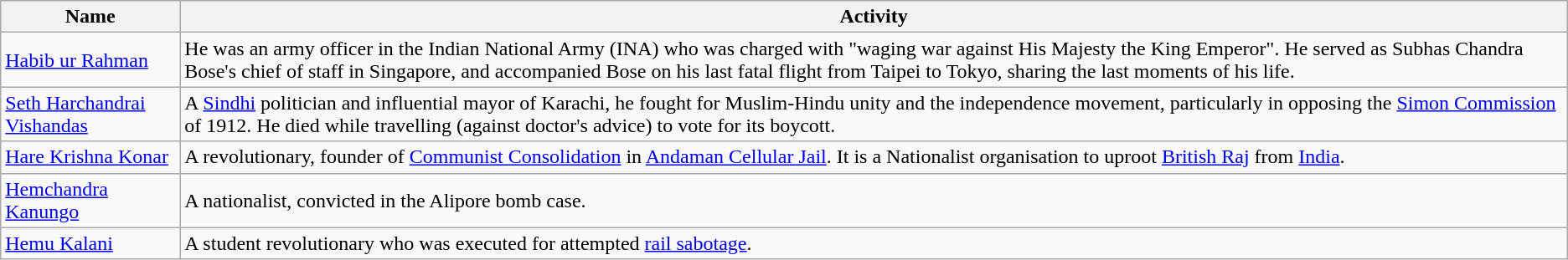<table class="wikitable">
<tr>
<th>Name</th>
<th>Activity</th>
</tr>
<tr>
<td><a href='#'>Habib ur Rahman</a></td>
<td>He was an army officer in the Indian National Army (INA) who was charged with "waging war against His Majesty the King Emperor". He served as Subhas Chandra Bose's chief of staff in Singapore, and accompanied Bose on his last fatal flight from Taipei to Tokyo, sharing the last moments of his life.</td>
</tr>
<tr>
<td><a href='#'>Seth Harchandrai Vishandas</a></td>
<td>A <a href='#'>Sindhi</a> politician and influential mayor of Karachi, he fought for Muslim-Hindu unity and the independence movement, particularly in opposing the <a href='#'>Simon Commission</a> of 1912. He died while travelling (against doctor's advice) to vote for its boycott.</td>
</tr>
<tr>
<td><a href='#'>Hare Krishna Konar</a></td>
<td>A revolutionary, founder of <a href='#'>Communist Consolidation</a> in <a href='#'>Andaman Cellular Jail</a>. It is a Nationalist organisation to uproot <a href='#'>British Raj</a> from <a href='#'>India</a>.</td>
</tr>
<tr>
<td><a href='#'>Hemchandra Kanungo</a></td>
<td>A nationalist, convicted in the Alipore bomb case.</td>
</tr>
<tr>
<td><a href='#'>Hemu Kalani</a></td>
<td>A student revolutionary who was executed for attempted <a href='#'>rail sabotage</a>.</td>
</tr>
</table>
